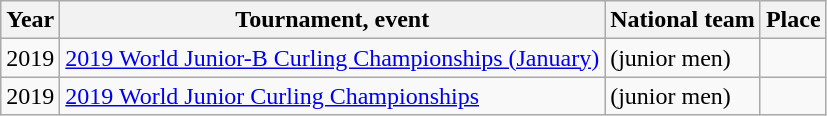<table class="wikitable">
<tr>
<th scope="col">Year</th>
<th scope="col">Tournament, event</th>
<th scope="col">National team</th>
<th scope="col">Place</th>
</tr>
<tr>
<td>2019</td>
<td><a href='#'>2019 World Junior-B Curling Championships (January)</a></td>
<td> (junior men)</td>
<td></td>
</tr>
<tr>
<td>2019</td>
<td><a href='#'>2019 World Junior Curling Championships</a></td>
<td> (junior men)</td>
<td></td>
</tr>
</table>
